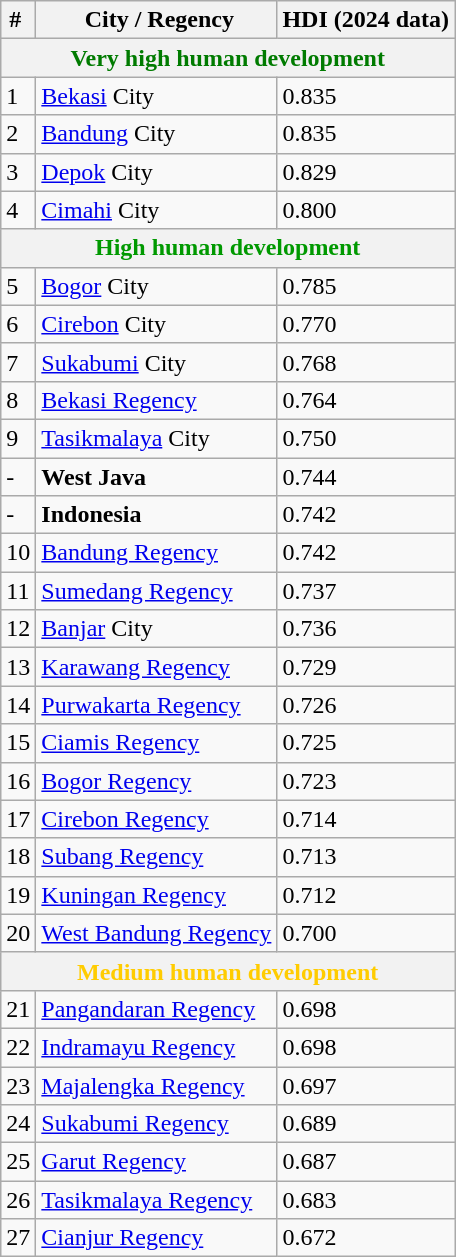<table class="wikitable sortable">
<tr>
<th># </th>
<th> City / Regency</th>
<th align=center>HDI (2024 data)</th>
</tr>
<tr>
<th colspan="3" style="color:#007B00;">Very high human development</th>
</tr>
<tr>
<td>1</td>
<td><a href='#'>Bekasi</a> City</td>
<td>0.835</td>
</tr>
<tr>
<td>2</td>
<td><a href='#'>Bandung</a> City</td>
<td>0.835</td>
</tr>
<tr>
<td>3</td>
<td><a href='#'>Depok</a> City</td>
<td>0.829</td>
</tr>
<tr>
<td>4</td>
<td><a href='#'>Cimahi</a> City</td>
<td>0.800</td>
</tr>
<tr>
<th colspan="3" style="color:#090;">High human development</th>
</tr>
<tr>
<td>5</td>
<td><a href='#'>Bogor</a> City</td>
<td>0.785</td>
</tr>
<tr>
<td>6</td>
<td><a href='#'>Cirebon</a> City</td>
<td>0.770</td>
</tr>
<tr>
<td>7</td>
<td><a href='#'>Sukabumi</a> City</td>
<td>0.768</td>
</tr>
<tr>
<td>8</td>
<td><a href='#'>Bekasi Regency</a></td>
<td>0.764</td>
</tr>
<tr>
<td>9</td>
<td><a href='#'>Tasikmalaya</a> City</td>
<td>0.750</td>
</tr>
<tr>
<td>-</td>
<td> <strong>West Java</strong></td>
<td>0.744</td>
</tr>
<tr>
<td>-</td>
<td> <strong>Indonesia</strong></td>
<td>0.742</td>
</tr>
<tr>
<td>10</td>
<td><a href='#'>Bandung Regency</a></td>
<td>0.742</td>
</tr>
<tr>
<td>11</td>
<td><a href='#'>Sumedang Regency</a></td>
<td>0.737</td>
</tr>
<tr>
<td>12</td>
<td><a href='#'>Banjar</a> City</td>
<td>0.736</td>
</tr>
<tr>
<td>13</td>
<td><a href='#'>Karawang Regency</a></td>
<td>0.729</td>
</tr>
<tr>
<td>14</td>
<td><a href='#'>Purwakarta Regency</a></td>
<td>0.726</td>
</tr>
<tr>
<td>15</td>
<td><a href='#'>Ciamis Regency</a></td>
<td>0.725</td>
</tr>
<tr>
<td>16</td>
<td><a href='#'>Bogor Regency</a></td>
<td>0.723</td>
</tr>
<tr>
<td>17</td>
<td><a href='#'>Cirebon Regency</a></td>
<td>0.714</td>
</tr>
<tr>
<td>18</td>
<td><a href='#'>Subang Regency</a></td>
<td>0.713</td>
</tr>
<tr>
<td>19</td>
<td><a href='#'>Kuningan Regency</a></td>
<td>0.712</td>
</tr>
<tr>
<td>20</td>
<td><a href='#'>West Bandung Regency</a></td>
<td>0.700</td>
</tr>
<tr>
<th colspan="3" style="color:#fc0;">Medium human development</th>
</tr>
<tr>
<td>21</td>
<td><a href='#'>Pangandaran Regency</a></td>
<td>0.698</td>
</tr>
<tr>
<td>22</td>
<td><a href='#'>Indramayu Regency</a></td>
<td>0.698</td>
</tr>
<tr>
<td>23</td>
<td><a href='#'>Majalengka Regency</a></td>
<td>0.697</td>
</tr>
<tr>
<td>24</td>
<td><a href='#'>Sukabumi Regency</a></td>
<td>0.689</td>
</tr>
<tr>
<td>25</td>
<td><a href='#'>Garut Regency</a></td>
<td>0.687</td>
</tr>
<tr>
<td>26</td>
<td><a href='#'>Tasikmalaya Regency</a></td>
<td>0.683</td>
</tr>
<tr>
<td>27</td>
<td><a href='#'>Cianjur Regency</a></td>
<td>0.672</td>
</tr>
</table>
